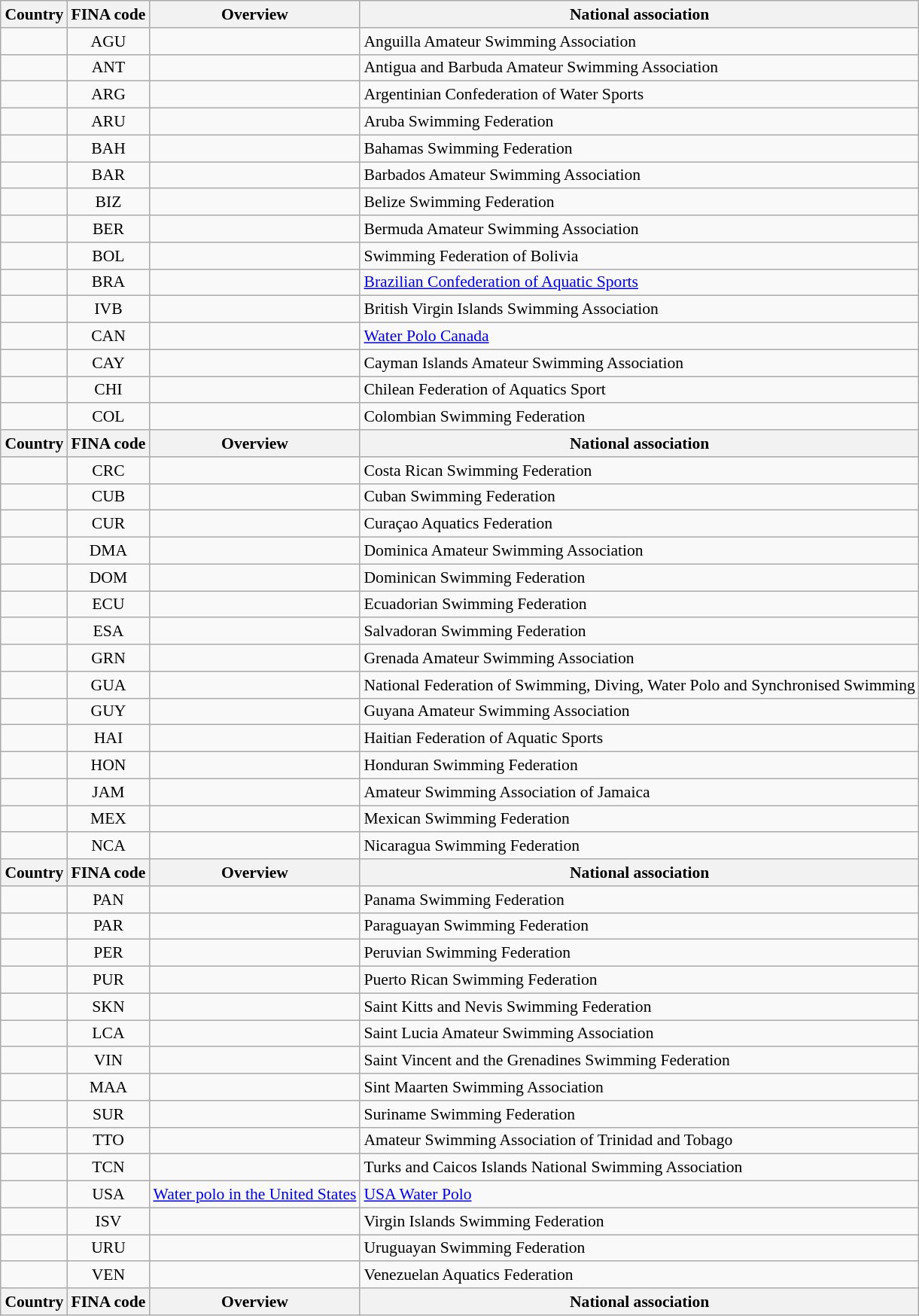<table class="wikitable" style="text-align: left; font-size: 90%; margin-left: 1em;">
<tr>
<th>Country</th>
<th>FINA code</th>
<th>Overview</th>
<th>National association</th>
</tr>
<tr>
<td></td>
<td style="text-align: center;">AGU</td>
<td></td>
<td>Anguilla Amateur Swimming Association</td>
</tr>
<tr>
<td></td>
<td style="text-align: center;">ANT</td>
<td></td>
<td>Antigua and Barbuda Amateur Swimming Association</td>
</tr>
<tr>
<td></td>
<td style="text-align: center;">ARG</td>
<td></td>
<td>Argentinian Confederation of Water Sports</td>
</tr>
<tr>
<td></td>
<td style="text-align: center;">ARU</td>
<td></td>
<td>Aruba Swimming Federation</td>
</tr>
<tr>
<td></td>
<td style="text-align: center;">BAH</td>
<td></td>
<td>Bahamas Swimming Federation</td>
</tr>
<tr>
<td></td>
<td style="text-align: center;">BAR</td>
<td></td>
<td>Barbados Amateur Swimming Association</td>
</tr>
<tr>
<td></td>
<td style="text-align: center;">BIZ</td>
<td></td>
<td>Belize Swimming Federation</td>
</tr>
<tr>
<td></td>
<td style="text-align: center;">BER</td>
<td></td>
<td>Bermuda Amateur Swimming Association</td>
</tr>
<tr>
<td></td>
<td style="text-align: center;">BOL</td>
<td></td>
<td>Swimming Federation of Bolivia</td>
</tr>
<tr>
<td></td>
<td style="text-align: center;">BRA</td>
<td></td>
<td><a href='#'>Brazilian Confederation of Aquatic Sports</a></td>
</tr>
<tr>
<td></td>
<td style="text-align: center;">IVB</td>
<td></td>
<td>British Virgin Islands Swimming Association</td>
</tr>
<tr>
<td></td>
<td style="text-align: center;">CAN</td>
<td></td>
<td><a href='#'>Water Polo Canada</a></td>
</tr>
<tr>
<td></td>
<td style="text-align: center;">CAY</td>
<td></td>
<td>Cayman Islands Amateur Swimming Association</td>
</tr>
<tr>
<td></td>
<td style="text-align: center;">CHI</td>
<td></td>
<td>Chilean Federation of Aquatics Sport</td>
</tr>
<tr>
<td></td>
<td style="text-align: center;">COL</td>
<td></td>
<td>Colombian Swimming Federation</td>
</tr>
<tr>
<th>Country</th>
<th>FINA code</th>
<th>Overview</th>
<th>National association</th>
</tr>
<tr>
<td></td>
<td style="text-align: center;">CRC</td>
<td></td>
<td>Costa Rican Swimming Federation</td>
</tr>
<tr>
<td></td>
<td style="text-align: center;">CUB</td>
<td></td>
<td>Cuban Swimming Federation</td>
</tr>
<tr>
<td></td>
<td style="text-align: center;">CUR</td>
<td></td>
<td>Curaçao Aquatics Federation</td>
</tr>
<tr>
<td></td>
<td style="text-align: center;">DMA</td>
<td></td>
<td>Dominica Amateur Swimming Association</td>
</tr>
<tr>
<td></td>
<td style="text-align: center;">DOM</td>
<td></td>
<td>Dominican Swimming Federation</td>
</tr>
<tr>
<td></td>
<td style="text-align: center;">ECU</td>
<td></td>
<td>Ecuadorian Swimming Federation</td>
</tr>
<tr>
<td></td>
<td style="text-align: center;">ESA</td>
<td></td>
<td>Salvadoran Swimming Federation</td>
</tr>
<tr>
<td></td>
<td style="text-align: center;">GRN</td>
<td></td>
<td>Grenada Amateur Swimming Association</td>
</tr>
<tr>
<td></td>
<td style="text-align: center;">GUA</td>
<td></td>
<td>National Federation of Swimming, Diving, Water Polo and Synchronised Swimming</td>
</tr>
<tr>
<td></td>
<td style="text-align: center;">GUY</td>
<td></td>
<td>Guyana Amateur Swimming Association</td>
</tr>
<tr>
<td></td>
<td style="text-align: center;">HAI</td>
<td></td>
<td>Haitian Federation of Aquatic Sports</td>
</tr>
<tr>
<td></td>
<td style="text-align: center;">HON</td>
<td></td>
<td>Honduran Swimming Federation</td>
</tr>
<tr>
<td></td>
<td style="text-align: center;">JAM</td>
<td></td>
<td>Amateur Swimming Association of Jamaica</td>
</tr>
<tr>
<td></td>
<td style="text-align: center;">MEX</td>
<td></td>
<td>Mexican Swimming Federation</td>
</tr>
<tr>
<td></td>
<td style="text-align: center;">NCA</td>
<td></td>
<td>Nicaragua Swimming Federation</td>
</tr>
<tr>
<th>Country</th>
<th>FINA code</th>
<th>Overview</th>
<th>National association</th>
</tr>
<tr>
<td></td>
<td style="text-align: center;">PAN</td>
<td></td>
<td>Panama Swimming Federation</td>
</tr>
<tr>
<td></td>
<td style="text-align: center;">PAR</td>
<td></td>
<td>Paraguayan Swimming Federation</td>
</tr>
<tr>
<td></td>
<td style="text-align: center;">PER</td>
<td></td>
<td>Peruvian Swimming Federation</td>
</tr>
<tr>
<td></td>
<td style="text-align: center;">PUR</td>
<td></td>
<td>Puerto Rican Swimming Federation</td>
</tr>
<tr>
<td></td>
<td style="text-align: center;">SKN</td>
<td></td>
<td>Saint Kitts and Nevis Swimming Federation</td>
</tr>
<tr>
<td></td>
<td style="text-align: center;">LCA</td>
<td></td>
<td>Saint Lucia Amateur Swimming Association</td>
</tr>
<tr>
<td></td>
<td style="text-align: center;">VIN</td>
<td></td>
<td>Saint Vincent and the Grenadines Swimming Federation</td>
</tr>
<tr>
<td></td>
<td style="text-align: center;">MAA</td>
<td></td>
<td>Sint Maarten Swimming Association</td>
</tr>
<tr>
<td></td>
<td style="text-align: center;">SUR</td>
<td></td>
<td>Suriname Swimming Federation</td>
</tr>
<tr>
<td></td>
<td style="text-align: center;">TTO</td>
<td></td>
<td>Amateur Swimming Association of Trinidad and Tobago</td>
</tr>
<tr>
<td></td>
<td style="text-align: center;">TCN</td>
<td></td>
<td>Turks and Caicos Islands National Swimming Association</td>
</tr>
<tr>
<td></td>
<td style="text-align: center;">USA</td>
<td><a href='#'>Water polo in the United States</a></td>
<td><a href='#'>USA Water Polo</a></td>
</tr>
<tr>
<td></td>
<td style="text-align: center;">ISV</td>
<td></td>
<td>Virgin Islands Swimming Federation</td>
</tr>
<tr>
<td></td>
<td style="text-align: center;">URU</td>
<td></td>
<td>Uruguayan Swimming Federation</td>
</tr>
<tr>
<td></td>
<td style="text-align: center;">VEN</td>
<td></td>
<td>Venezuelan Aquatics Federation</td>
</tr>
<tr>
<th>Country</th>
<th>FINA code</th>
<th>Overview</th>
<th>National association</th>
</tr>
</table>
